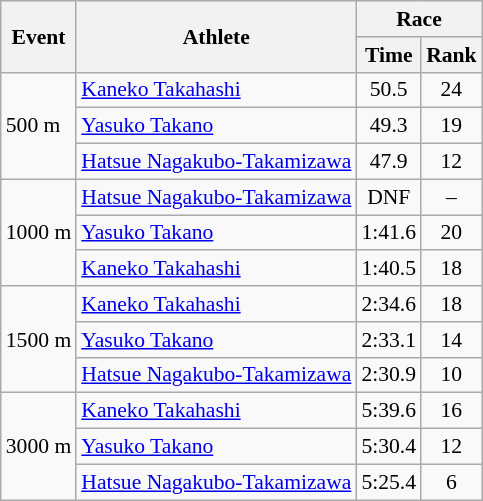<table class="wikitable" border="1" style="font-size:90%">
<tr>
<th rowspan=2>Event</th>
<th rowspan=2>Athlete</th>
<th colspan=2>Race</th>
</tr>
<tr>
<th>Time</th>
<th>Rank</th>
</tr>
<tr>
<td rowspan=3>500 m</td>
<td><a href='#'>Kaneko Takahashi</a></td>
<td align=center>50.5</td>
<td align=center>24</td>
</tr>
<tr>
<td><a href='#'>Yasuko Takano</a></td>
<td align=center>49.3</td>
<td align=center>19</td>
</tr>
<tr>
<td><a href='#'>Hatsue Nagakubo-Takamizawa</a></td>
<td align=center>47.9</td>
<td align=center>12</td>
</tr>
<tr>
<td rowspan=3>1000 m</td>
<td><a href='#'>Hatsue Nagakubo-Takamizawa</a></td>
<td align=center>DNF</td>
<td align=center>–</td>
</tr>
<tr>
<td><a href='#'>Yasuko Takano</a></td>
<td align=center>1:41.6</td>
<td align=center>20</td>
</tr>
<tr>
<td><a href='#'>Kaneko Takahashi</a></td>
<td align=center>1:40.5</td>
<td align=center>18</td>
</tr>
<tr>
<td rowspan=3>1500 m</td>
<td><a href='#'>Kaneko Takahashi</a></td>
<td align=center>2:34.6</td>
<td align=center>18</td>
</tr>
<tr>
<td><a href='#'>Yasuko Takano</a></td>
<td align=center>2:33.1</td>
<td align=center>14</td>
</tr>
<tr>
<td><a href='#'>Hatsue Nagakubo-Takamizawa</a></td>
<td align=center>2:30.9</td>
<td align=center>10</td>
</tr>
<tr>
<td rowspan=3>3000 m</td>
<td><a href='#'>Kaneko Takahashi</a></td>
<td align=center>5:39.6</td>
<td align=center>16</td>
</tr>
<tr>
<td><a href='#'>Yasuko Takano</a></td>
<td align=center>5:30.4</td>
<td align=center>12</td>
</tr>
<tr>
<td><a href='#'>Hatsue Nagakubo-Takamizawa</a></td>
<td align=center>5:25.4</td>
<td align=center>6</td>
</tr>
</table>
